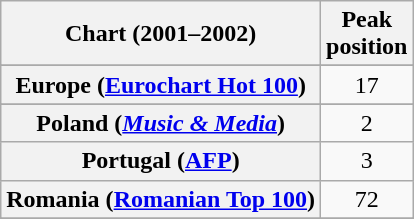<table class="wikitable sortable plainrowheaders" style="text-align:center">
<tr>
<th scope="col">Chart (2001–2002)</th>
<th scope="col">Peak<br>position</th>
</tr>
<tr>
</tr>
<tr>
</tr>
<tr>
</tr>
<tr>
<th scope="row">Europe (<a href='#'>Eurochart Hot 100</a>)</th>
<td>17</td>
</tr>
<tr>
</tr>
<tr>
</tr>
<tr>
</tr>
<tr>
</tr>
<tr>
</tr>
<tr>
</tr>
<tr>
<th scope="row">Poland (<em><a href='#'>Music & Media</a></em>)</th>
<td>2</td>
</tr>
<tr>
<th scope="row">Portugal (<a href='#'>AFP</a>)</th>
<td>3</td>
</tr>
<tr>
<th scope="row">Romania (<a href='#'>Romanian Top 100</a>)</th>
<td>72</td>
</tr>
<tr>
</tr>
<tr>
</tr>
<tr>
</tr>
<tr>
</tr>
<tr>
</tr>
</table>
